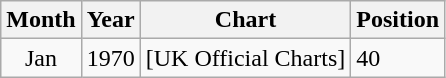<table class="wikitable">
<tr>
<th align="center">Month</th>
<th align="left">Year</th>
<th align="left">Chart</th>
<th align="left">Position</th>
</tr>
<tr>
<td align="center">Jan</td>
<td align="left">1970</td>
<td align="left">[UK Official Charts]</td>
<td align="left">40</td>
</tr>
</table>
